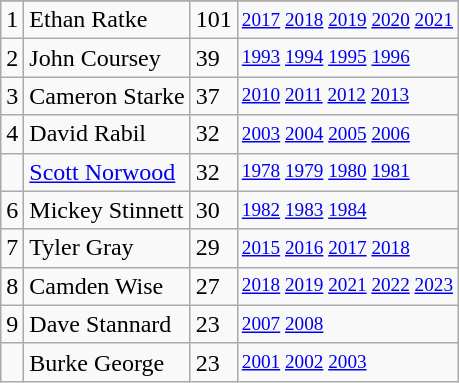<table class="wikitable">
<tr>
</tr>
<tr>
<td>1</td>
<td>Ethan Ratke</td>
<td>101</td>
<td style="font-size:80%;"><a href='#'>2017</a> <a href='#'>2018</a> <a href='#'>2019</a> <a href='#'>2020</a> <a href='#'>2021</a></td>
</tr>
<tr>
<td>2</td>
<td>John Coursey</td>
<td>39</td>
<td style="font-size:80%;"><a href='#'>1993</a> <a href='#'>1994</a> <a href='#'>1995</a> <a href='#'>1996</a></td>
</tr>
<tr>
<td>3</td>
<td>Cameron Starke</td>
<td>37</td>
<td style="font-size:80%;"><a href='#'>2010</a> <a href='#'>2011</a> <a href='#'>2012</a> <a href='#'>2013</a></td>
</tr>
<tr>
<td>4</td>
<td>David Rabil</td>
<td>32</td>
<td style="font-size:80%;"><a href='#'>2003</a> <a href='#'>2004</a> <a href='#'>2005</a> <a href='#'>2006</a></td>
</tr>
<tr>
<td></td>
<td><a href='#'>Scott Norwood</a></td>
<td>32</td>
<td style="font-size:80%;"><a href='#'>1978</a> <a href='#'>1979</a> <a href='#'>1980</a> <a href='#'>1981</a></td>
</tr>
<tr>
<td>6</td>
<td>Mickey Stinnett</td>
<td>30</td>
<td style="font-size:80%;"><a href='#'>1982</a> <a href='#'>1983</a> <a href='#'>1984</a></td>
</tr>
<tr>
<td>7</td>
<td>Tyler Gray</td>
<td>29</td>
<td style="font-size:80%;"><a href='#'>2015</a> <a href='#'>2016</a> <a href='#'>2017</a> <a href='#'>2018</a></td>
</tr>
<tr>
<td>8</td>
<td>Camden Wise</td>
<td>27</td>
<td style="font-size:80%;"><a href='#'>2018</a> <a href='#'>2019</a> <a href='#'>2021</a> <a href='#'>2022</a> <a href='#'>2023</a></td>
</tr>
<tr>
<td>9</td>
<td>Dave Stannard</td>
<td>23</td>
<td style="font-size:80%;"><a href='#'>2007</a> <a href='#'>2008</a></td>
</tr>
<tr>
<td></td>
<td>Burke George</td>
<td>23</td>
<td style="font-size:80%;"><a href='#'>2001</a> <a href='#'>2002</a> <a href='#'>2003</a></td>
</tr>
</table>
